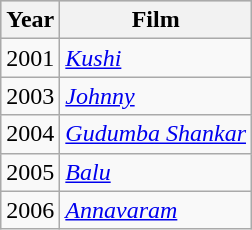<table class="wikitable">
<tr style="background:#ccc;">
<th>Year</th>
<th>Film</th>
</tr>
<tr>
<td>2001</td>
<td><em><a href='#'>Kushi</a></em></td>
</tr>
<tr>
<td>2003</td>
<td><em><a href='#'>Johnny</a></em></td>
</tr>
<tr>
<td>2004</td>
<td><em><a href='#'>Gudumba Shankar</a></em></td>
</tr>
<tr>
<td>2005</td>
<td><em><a href='#'>Balu</a></em></td>
</tr>
<tr>
<td>2006</td>
<td><em><a href='#'>Annavaram</a></em></td>
</tr>
</table>
